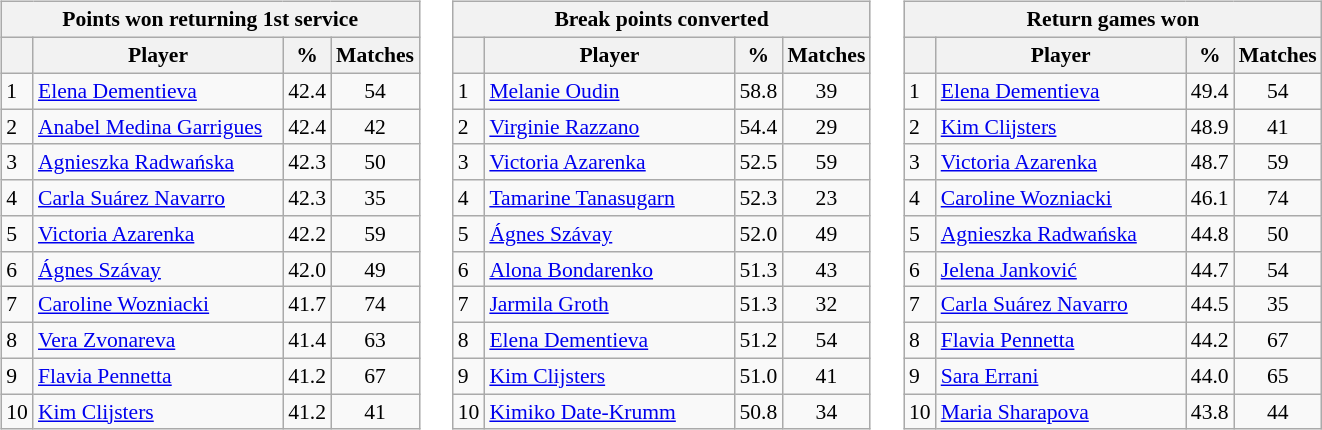<table>
<tr>
<td style="width:33%; vertical-align:top; text-align:left;"><br><table class="wikitable sortable" style="font-size:90%">
<tr>
<th colspan="4">Points won returning 1st service</th>
</tr>
<tr>
<th></th>
<th style="width:160px;">Player</th>
<th>%</th>
<th>Matches</th>
</tr>
<tr>
<td>1</td>
<td> <a href='#'>Elena Dementieva</a></td>
<td>42.4</td>
<td align=center>54</td>
</tr>
<tr>
<td>2</td>
<td> <a href='#'>Anabel Medina Garrigues</a></td>
<td>42.4</td>
<td align=center>42</td>
</tr>
<tr>
<td>3</td>
<td> <a href='#'>Agnieszka Radwańska</a></td>
<td>42.3</td>
<td align=center>50</td>
</tr>
<tr>
<td>4</td>
<td> <a href='#'>Carla Suárez Navarro</a></td>
<td>42.3</td>
<td align=center>35</td>
</tr>
<tr>
<td>5</td>
<td> <a href='#'>Victoria Azarenka</a></td>
<td>42.2</td>
<td align=center>59</td>
</tr>
<tr>
<td>6</td>
<td> <a href='#'>Ágnes Szávay</a></td>
<td>42.0</td>
<td align=center>49</td>
</tr>
<tr>
<td>7</td>
<td> <a href='#'>Caroline Wozniacki</a></td>
<td>41.7</td>
<td align=center>74</td>
</tr>
<tr>
<td>8</td>
<td> <a href='#'>Vera Zvonareva</a></td>
<td>41.4</td>
<td align=center>63</td>
</tr>
<tr>
<td>9</td>
<td> <a href='#'>Flavia Pennetta</a></td>
<td>41.2</td>
<td align=center>67</td>
</tr>
<tr>
<td>10</td>
<td> <a href='#'>Kim Clijsters</a></td>
<td>41.2</td>
<td align=center>41</td>
</tr>
</table>
</td>
<td style="width:33%; vertical-align:top; text-align:left;"><br><table class="wikitable sortable" style="font-size:90%">
<tr>
<th colspan="4">Break points converted</th>
</tr>
<tr>
<th></th>
<th style="width:160px;">Player</th>
<th>%</th>
<th>Matches</th>
</tr>
<tr>
<td>1</td>
<td> <a href='#'>Melanie Oudin</a></td>
<td>58.8</td>
<td align=center>39</td>
</tr>
<tr>
<td>2</td>
<td> <a href='#'>Virginie Razzano</a></td>
<td>54.4</td>
<td align=center>29</td>
</tr>
<tr>
<td>3</td>
<td> <a href='#'>Victoria Azarenka</a></td>
<td>52.5</td>
<td align=center>59</td>
</tr>
<tr>
<td>4</td>
<td> <a href='#'>Tamarine Tanasugarn</a></td>
<td>52.3</td>
<td align=center>23</td>
</tr>
<tr>
<td>5</td>
<td> <a href='#'>Ágnes Szávay</a></td>
<td>52.0</td>
<td align=center>49</td>
</tr>
<tr>
<td>6</td>
<td> <a href='#'>Alona Bondarenko</a></td>
<td>51.3</td>
<td align=center>43</td>
</tr>
<tr>
<td>7</td>
<td> <a href='#'>Jarmila Groth</a></td>
<td>51.3</td>
<td align=center>32</td>
</tr>
<tr>
<td>8</td>
<td> <a href='#'>Elena Dementieva</a></td>
<td>51.2</td>
<td align=center>54</td>
</tr>
<tr>
<td>9</td>
<td> <a href='#'>Kim Clijsters</a></td>
<td>51.0</td>
<td align=center>41</td>
</tr>
<tr>
<td>10</td>
<td> <a href='#'>Kimiko Date-Krumm</a></td>
<td>50.8</td>
<td align=center>34</td>
</tr>
</table>
</td>
<td style="width:33%; vertical-align:top; text-align:left;"><br><table class="wikitable sortable" style="font-size:90%">
<tr>
<th colspan="4">Return games won</th>
</tr>
<tr>
<th></th>
<th style="width:160px;">Player</th>
<th>%</th>
<th>Matches</th>
</tr>
<tr>
<td>1</td>
<td> <a href='#'>Elena Dementieva</a></td>
<td>49.4</td>
<td align=center>54</td>
</tr>
<tr>
<td>2</td>
<td> <a href='#'>Kim Clijsters</a></td>
<td>48.9</td>
<td align=center>41</td>
</tr>
<tr>
<td>3</td>
<td> <a href='#'>Victoria Azarenka</a></td>
<td>48.7</td>
<td align=center>59</td>
</tr>
<tr>
<td>4</td>
<td> <a href='#'>Caroline Wozniacki</a></td>
<td>46.1</td>
<td align=center>74</td>
</tr>
<tr>
<td>5</td>
<td> <a href='#'>Agnieszka Radwańska</a></td>
<td>44.8</td>
<td align=center>50</td>
</tr>
<tr>
<td>6</td>
<td> <a href='#'>Jelena Janković</a></td>
<td>44.7</td>
<td align=center>54</td>
</tr>
<tr>
<td>7</td>
<td> <a href='#'>Carla Suárez Navarro</a></td>
<td>44.5</td>
<td align=center>35</td>
</tr>
<tr>
<td>8</td>
<td> <a href='#'>Flavia Pennetta</a></td>
<td>44.2</td>
<td align=center>67</td>
</tr>
<tr>
<td>9</td>
<td> <a href='#'>Sara Errani</a></td>
<td>44.0</td>
<td align=center>65</td>
</tr>
<tr>
<td>10</td>
<td> <a href='#'>Maria Sharapova</a></td>
<td>43.8</td>
<td align=center>44</td>
</tr>
</table>
</td>
</tr>
</table>
